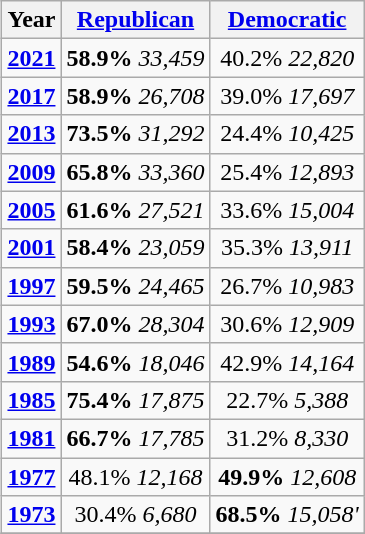<table class="wikitable" style="float:right; margin: 1em 1em 1em 0;">
<tr>
<th>Year</th>
<th><a href='#'>Republican</a></th>
<th><a href='#'>Democratic</a></th>
</tr>
<tr>
<td style="text-align:center;" ><strong><a href='#'>2021</a></strong></td>
<td style="text-align:center;" ><strong>58.9% </strong> <em>33,459</em></td>
<td style="text-align:center;" >40.2% <em>22,820</em></td>
</tr>
<tr>
<td style="text-align:center;" ><strong><a href='#'>2017</a></strong></td>
<td style="text-align:center;" ><strong>58.9%</strong> <em>26,708</em></td>
<td style="text-align:center;" >39.0% <em>17,697</em></td>
</tr>
<tr>
<td style="text-align:center;" ><strong><a href='#'>2013</a></strong></td>
<td style="text-align:center;" ><strong>73.5% </strong> <em>31,292</em></td>
<td style="text-align:center;" >24.4% <em>10,425</em></td>
</tr>
<tr>
<td style="text-align:center;" ><strong><a href='#'>2009</a></strong></td>
<td style="text-align:center;" ><strong>65.8%</strong> <em>33,360</em></td>
<td style="text-align:center;" >25.4% <em>12,893</em></td>
</tr>
<tr>
<td style="text-align:center;" ><strong><a href='#'>2005</a></strong></td>
<td style="text-align:center;" ><strong>61.6%</strong> <em>27,521</em></td>
<td style="text-align:center;" >33.6% <em>15,004</em></td>
</tr>
<tr>
<td style="text-align:center;" ><strong><a href='#'>2001</a></strong></td>
<td style="text-align:center;" ><strong>58.4%</strong> <em>23,059</em></td>
<td style="text-align:center;" >35.3% <em>13,911</em></td>
</tr>
<tr>
<td style="text-align:center;" ><strong><a href='#'>1997</a></strong></td>
<td style="text-align:center;" ><strong>59.5%</strong> <em>24,465</em></td>
<td style="text-align:center;" >26.7% <em>10,983</em></td>
</tr>
<tr>
<td style="text-align:center;" ><strong><a href='#'>1993</a></strong></td>
<td style="text-align:center;" ><strong>67.0%</strong> <em>28,304</em></td>
<td style="text-align:center;" >30.6% <em>12,909</em></td>
</tr>
<tr>
<td style="text-align:center;" ><strong><a href='#'>1989</a></strong></td>
<td style="text-align:center;" ><strong>54.6%</strong> <em>18,046</em></td>
<td style="text-align:center;" >42.9% <em>14,164</em></td>
</tr>
<tr>
<td style="text-align:center;" ><strong><a href='#'>1985</a></strong></td>
<td style="text-align:center;" ><strong>75.4% </strong> <em>17,875</em></td>
<td style="text-align:center;" >22.7% <em>5,388</em></td>
</tr>
<tr>
<td style="text-align:center;" ><strong><a href='#'>1981</a></strong></td>
<td style="text-align:center;" ><strong>66.7%</strong> <em>17,785</em></td>
<td style="text-align:center;" >31.2% <em>8,330</em></td>
</tr>
<tr>
<td style="text-align:center;" ><strong><a href='#'>1977</a></strong></td>
<td style="text-align:center;" >48.1% <em>12,168</em></td>
<td style="text-align:center;" ><strong>49.9% </strong> <em>12,608</em></td>
</tr>
<tr>
<td style="text-align:center;" ><strong><a href='#'>1973</a></strong></td>
<td style="text-align:center;" >30.4% <em>6,680</em></td>
<td style="text-align:center;" ><strong>68.5% </strong> <em>15,058'</td>
</tr>
<tr>
</tr>
</table>
